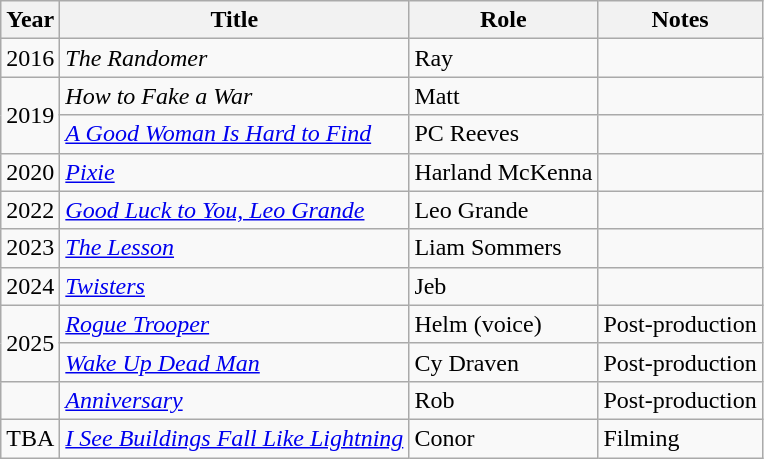<table class="wikitable sortable">
<tr>
<th>Year</th>
<th>Title</th>
<th>Role</th>
<th class="unsortable">Notes</th>
</tr>
<tr>
<td>2016</td>
<td><em>The Randomer</em></td>
<td>Ray</td>
<td></td>
</tr>
<tr>
<td rowspan="2">2019</td>
<td><em>How to Fake a War</em></td>
<td>Matt</td>
<td></td>
</tr>
<tr>
<td><em><a href='#'>A Good Woman Is Hard to Find</a></em></td>
<td>PC Reeves</td>
<td></td>
</tr>
<tr>
<td>2020</td>
<td><em><a href='#'>Pixie</a></em></td>
<td>Harland McKenna</td>
<td></td>
</tr>
<tr>
<td>2022</td>
<td><em><a href='#'>Good Luck to You, Leo Grande</a></em></td>
<td>Leo Grande</td>
<td></td>
</tr>
<tr>
<td>2023</td>
<td><em><a href='#'>The Lesson</a></em></td>
<td>Liam Sommers</td>
<td></td>
</tr>
<tr>
<td>2024</td>
<td><em><a href='#'>Twisters</a></em></td>
<td>Jeb</td>
<td></td>
</tr>
<tr>
<td rowspan="2">2025</td>
<td><em><a href='#'>Rogue Trooper</a></em></td>
<td>Helm (voice)</td>
<td>Post-production</td>
</tr>
<tr>
<td><em><a href='#'>Wake Up Dead Man</a></em></td>
<td>Cy Draven</td>
<td>Post-production</td>
</tr>
<tr>
<td></td>
<td><em><a href='#'>Anniversary</a></em></td>
<td>Rob</td>
<td>Post-production</td>
</tr>
<tr>
<td>TBA</td>
<td><em><a href='#'>I See Buildings Fall Like Lightning</a></em></td>
<td>Conor</td>
<td>Filming</td>
</tr>
</table>
